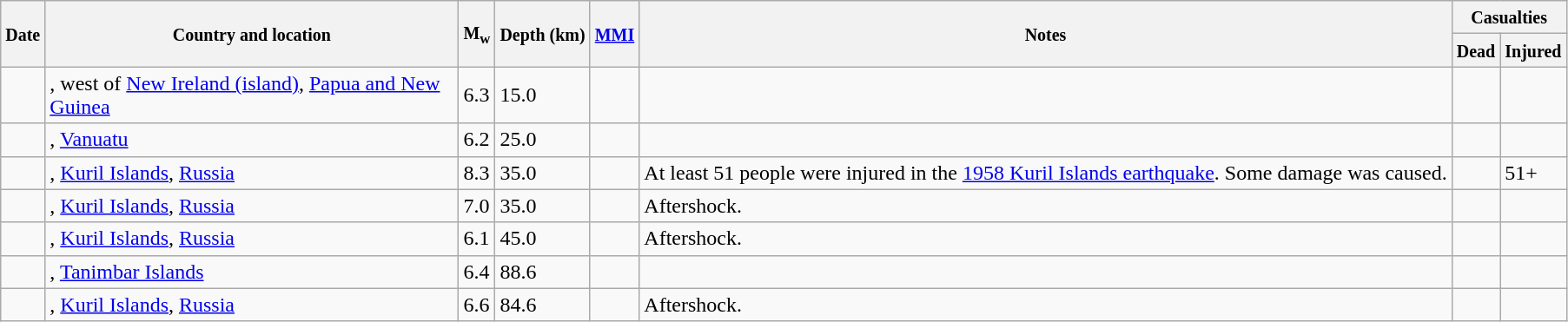<table class="wikitable sortable sort-under" style="border:1px black; margin-left:1em;">
<tr>
<th rowspan="2"><small>Date</small></th>
<th rowspan="2" style="width: 310px"><small>Country and location</small></th>
<th rowspan="2"><small>M<sub>w</sub></small></th>
<th rowspan="2"><small>Depth (km)</small></th>
<th rowspan="2"><small><a href='#'>MMI</a></small></th>
<th rowspan="2" class="unsortable"><small>Notes</small></th>
<th colspan="2"><small>Casualties</small></th>
</tr>
<tr>
<th><small>Dead</small></th>
<th><small>Injured</small></th>
</tr>
<tr>
<td></td>
<td>, west of <a href='#'>New Ireland (island)</a>, <a href='#'>Papua and New Guinea</a></td>
<td>6.3</td>
<td>15.0</td>
<td></td>
<td></td>
<td></td>
<td></td>
</tr>
<tr>
<td></td>
<td>, <a href='#'>Vanuatu</a></td>
<td>6.2</td>
<td>25.0</td>
<td></td>
<td></td>
<td></td>
<td></td>
</tr>
<tr>
<td></td>
<td>, <a href='#'>Kuril Islands</a>, <a href='#'>Russia</a></td>
<td>8.3</td>
<td>35.0</td>
<td></td>
<td>At least 51 people were injured in the <a href='#'>1958 Kuril Islands earthquake</a>. Some damage was caused.</td>
<td></td>
<td>51+</td>
</tr>
<tr>
<td></td>
<td>, <a href='#'>Kuril Islands</a>, <a href='#'>Russia</a></td>
<td>7.0</td>
<td>35.0</td>
<td></td>
<td>Aftershock.</td>
<td></td>
<td></td>
</tr>
<tr>
<td></td>
<td>, <a href='#'>Kuril Islands</a>, <a href='#'>Russia</a></td>
<td>6.1</td>
<td>45.0</td>
<td></td>
<td>Aftershock.</td>
<td></td>
<td></td>
</tr>
<tr>
<td></td>
<td>, <a href='#'>Tanimbar Islands</a></td>
<td>6.4</td>
<td>88.6</td>
<td></td>
<td></td>
<td></td>
<td></td>
</tr>
<tr>
<td></td>
<td>, <a href='#'>Kuril Islands</a>, <a href='#'>Russia</a></td>
<td>6.6</td>
<td>84.6</td>
<td></td>
<td>Aftershock.</td>
<td></td>
<td></td>
</tr>
</table>
